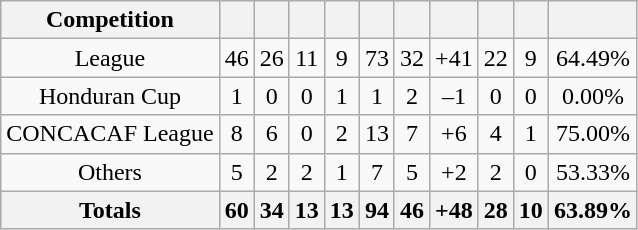<table class="wikitable">
<tr>
<th>Competition</th>
<th></th>
<th></th>
<th></th>
<th></th>
<th></th>
<th></th>
<th></th>
<th></th>
<th></th>
<th></th>
</tr>
<tr align=center>
<td>League</td>
<td>46</td>
<td>26</td>
<td>11</td>
<td>9</td>
<td>73</td>
<td>32</td>
<td>+41</td>
<td>22</td>
<td>9</td>
<td>64.49%</td>
</tr>
<tr align=center>
<td>Honduran Cup</td>
<td>1</td>
<td>0</td>
<td>0</td>
<td>1</td>
<td>1</td>
<td>2</td>
<td>–1</td>
<td>0</td>
<td>0</td>
<td>0.00%</td>
</tr>
<tr align=center>
<td>CONCACAF League</td>
<td>8</td>
<td>6</td>
<td>0</td>
<td>2</td>
<td>13</td>
<td>7</td>
<td>+6</td>
<td>4</td>
<td>1</td>
<td>75.00%</td>
</tr>
<tr align=center>
<td>Others</td>
<td>5</td>
<td>2</td>
<td>2</td>
<td>1</td>
<td>7</td>
<td>5</td>
<td>+2</td>
<td>2</td>
<td>0</td>
<td>53.33%</td>
</tr>
<tr>
<th>Totals</th>
<th>60</th>
<th>34</th>
<th>13</th>
<th>13</th>
<th>94</th>
<th>46</th>
<th>+48</th>
<th>28</th>
<th>10</th>
<th>63.89%</th>
</tr>
</table>
